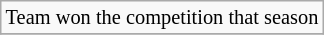<table class=wikitable style=font-size:85%>
<tr>
<td> Team won the competition that season</td>
</tr>
<tr>
</tr>
</table>
